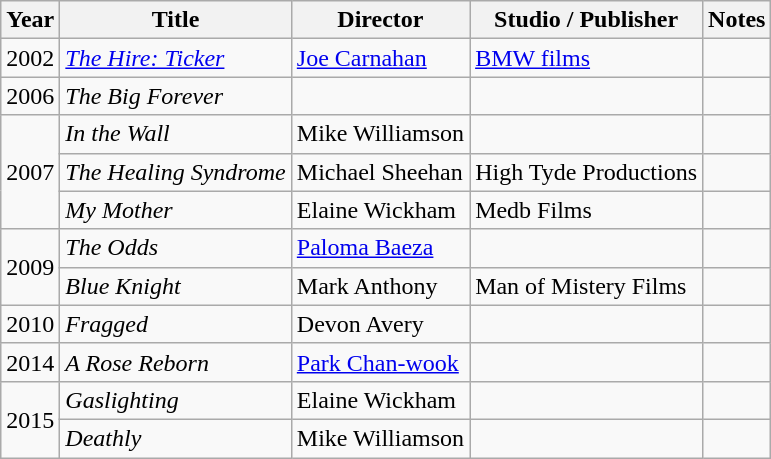<table class="wikitable sortable">
<tr>
<th>Year</th>
<th>Title</th>
<th>Director</th>
<th>Studio / Publisher</th>
<th>Notes</th>
</tr>
<tr>
<td>2002</td>
<td><em><a href='#'>The Hire: Ticker</a></em></td>
<td><a href='#'>Joe Carnahan</a></td>
<td><a href='#'>BMW films</a></td>
<td></td>
</tr>
<tr>
<td>2006</td>
<td><em>The Big Forever</em></td>
<td></td>
<td></td>
<td></td>
</tr>
<tr>
<td rowspan="3">2007</td>
<td><em>In the Wall</em></td>
<td>Mike Williamson</td>
<td></td>
<td></td>
</tr>
<tr>
<td><em>The Healing Syndrome</em></td>
<td>Michael Sheehan</td>
<td>High Tyde Productions</td>
<td></td>
</tr>
<tr>
<td><em>My Mother</em></td>
<td>Elaine Wickham</td>
<td>Medb Films</td>
<td></td>
</tr>
<tr>
<td rowspan="2">2009</td>
<td><em>The Odds</em></td>
<td><a href='#'>Paloma Baeza</a></td>
<td></td>
<td></td>
</tr>
<tr>
<td><em>Blue Knight</em></td>
<td>Mark Anthony</td>
<td>Man of Mistery Films</td>
<td></td>
</tr>
<tr>
<td>2010</td>
<td><em>Fragged</em></td>
<td>Devon Avery</td>
<td></td>
<td></td>
</tr>
<tr>
<td>2014</td>
<td><em>A Rose Reborn</em></td>
<td><a href='#'>Park Chan-wook</a></td>
<td></td>
<td></td>
</tr>
<tr>
<td rowspan="2">2015</td>
<td><em>Gaslighting</em></td>
<td>Elaine Wickham</td>
<td></td>
<td></td>
</tr>
<tr>
<td><em>Deathly</em></td>
<td>Mike Williamson</td>
<td></td>
<td></td>
</tr>
</table>
